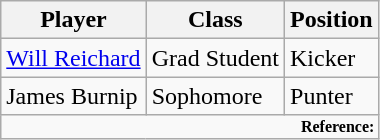<table class="wikitable">
<tr>
<th>Player</th>
<th>Class</th>
<th>Position</th>
</tr>
<tr>
<td><a href='#'>Will Reichard</a></td>
<td>Grad Student</td>
<td>Kicker</td>
</tr>
<tr>
<td>James Burnip</td>
<td>Sophomore</td>
<td>Punter</td>
</tr>
<tr>
<td colspan="3"  style="font-size:8pt; text-align:right;"><strong>Reference:</strong></td>
</tr>
</table>
